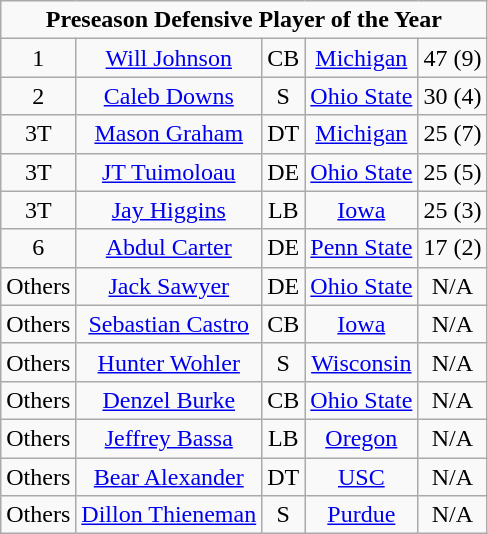<table class="wikitable" style="display: inline-table;">
<tr align="center">
<td align="center" Colspan="5"><strong>Preseason Defensive Player of the Year</strong><br></td>
</tr>
<tr align="center">
<td>1</td>
<td><a href='#'>Will Johnson</a></td>
<td>CB</td>
<td><a href='#'>Michigan</a></td>
<td>47 (9)</td>
</tr>
<tr align="center">
<td>2</td>
<td><a href='#'>Caleb Downs</a></td>
<td>S</td>
<td><a href='#'>Ohio State</a></td>
<td>30 (4)</td>
</tr>
<tr align="center">
<td>3T</td>
<td><a href='#'>Mason Graham</a></td>
<td>DT</td>
<td><a href='#'>Michigan</a></td>
<td>25 (7)</td>
</tr>
<tr align="center">
<td>3T</td>
<td><a href='#'>JT Tuimoloau</a></td>
<td>DE</td>
<td><a href='#'>Ohio State</a></td>
<td>25 (5)</td>
</tr>
<tr align="center">
<td>3T</td>
<td><a href='#'>Jay Higgins</a></td>
<td>LB</td>
<td><a href='#'>Iowa</a></td>
<td>25 (3)</td>
</tr>
<tr align="center">
<td>6</td>
<td><a href='#'>Abdul Carter</a></td>
<td>DE</td>
<td><a href='#'>Penn State</a></td>
<td>17 (2)</td>
</tr>
<tr align="center">
<td>Others</td>
<td><a href='#'>Jack Sawyer</a></td>
<td>DE</td>
<td><a href='#'>Ohio State</a></td>
<td>N/A</td>
</tr>
<tr align="center">
<td>Others</td>
<td><a href='#'>Sebastian Castro</a></td>
<td>CB</td>
<td><a href='#'>Iowa</a></td>
<td>N/A</td>
</tr>
<tr align="center">
<td>Others</td>
<td><a href='#'>Hunter Wohler</a></td>
<td>S</td>
<td><a href='#'><span>Wisconsin</span></a></td>
<td>N/A</td>
</tr>
<tr align="center">
<td>Others</td>
<td><a href='#'>Denzel Burke</a></td>
<td>CB</td>
<td><a href='#'>Ohio State</a></td>
<td>N/A</td>
</tr>
<tr align="center">
<td>Others</td>
<td><a href='#'>Jeffrey Bassa</a></td>
<td>LB</td>
<td><a href='#'>Oregon</a></td>
<td>N/A</td>
</tr>
<tr align="center">
<td>Others</td>
<td><a href='#'>Bear Alexander</a></td>
<td>DT</td>
<td><a href='#'>USC</a></td>
<td>N/A</td>
</tr>
<tr align="center">
<td>Others</td>
<td><a href='#'>Dillon Thieneman</a></td>
<td>S</td>
<td><a href='#'>Purdue</a></td>
<td>N/A</td>
</tr>
</table>
